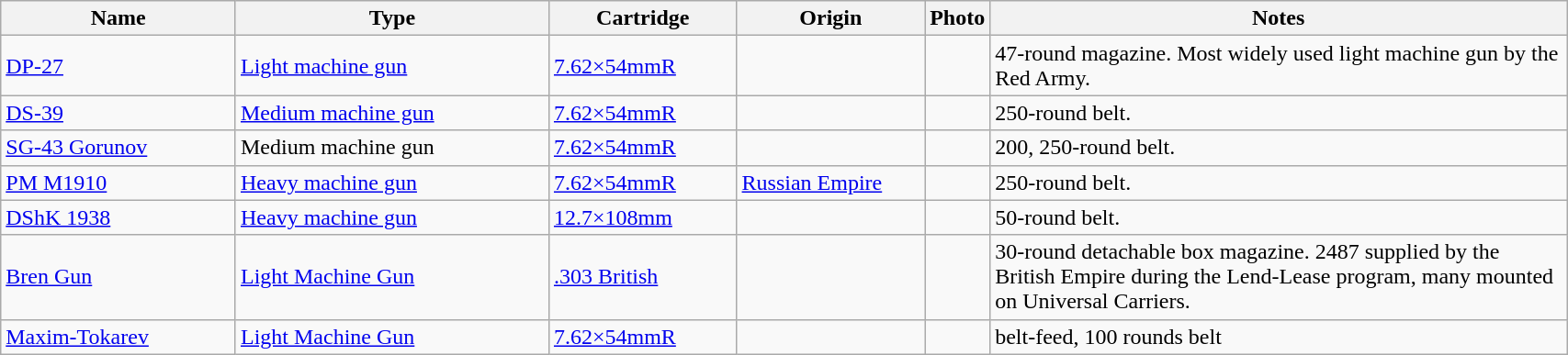<table class="wikitable" style="width:90%;">
<tr>
<th style="width:15%;">Name</th>
<th style="width:20%;">Type</th>
<th style="width:12%;">Cartridge</th>
<th style="width:12%;">Origin</th>
<th>Photo</th>
<th>Notes</th>
</tr>
<tr>
<td><a href='#'>DP-27</a></td>
<td><a href='#'>Light machine gun</a></td>
<td><a href='#'>7.62×54mmR</a></td>
<td></td>
<td></td>
<td>47-round magazine. Most widely used light machine gun by the Red Army.</td>
</tr>
<tr>
<td><a href='#'>DS-39</a></td>
<td><a href='#'>Medium machine gun</a></td>
<td><a href='#'>7.62×54mmR</a></td>
<td></td>
<td></td>
<td>250-round belt.</td>
</tr>
<tr>
<td><a href='#'>SG-43 Gorunov</a></td>
<td>Medium machine gun</td>
<td><a href='#'>7.62×54mmR</a></td>
<td></td>
<td></td>
<td>200, 250-round belt.</td>
</tr>
<tr>
<td><a href='#'>PM M1910</a></td>
<td><a href='#'>Heavy machine gun</a></td>
<td><a href='#'>7.62×54mmR</a></td>
<td> <a href='#'>Russian Empire</a></td>
<td></td>
<td>250-round belt.</td>
</tr>
<tr>
<td><a href='#'>DShK 1938</a></td>
<td><a href='#'>Heavy machine gun</a></td>
<td><a href='#'>12.7×108mm</a></td>
<td></td>
<td></td>
<td>50-round belt.</td>
</tr>
<tr>
<td><a href='#'>Bren Gun</a></td>
<td><a href='#'>Light Machine Gun</a></td>
<td><a href='#'>.303 British</a></td>
<td></td>
<td></td>
<td>30-round detachable box magazine. 2487 supplied by the British Empire during the Lend-Lease program, many mounted on Universal Carriers.</td>
</tr>
<tr>
<td><a href='#'>Maxim-Tokarev</a></td>
<td><a href='#'>Light Machine Gun</a></td>
<td><a href='#'>7.62×54mmR</a></td>
<td></td>
<td></td>
<td>belt-feed, 100 rounds belt</td>
</tr>
</table>
